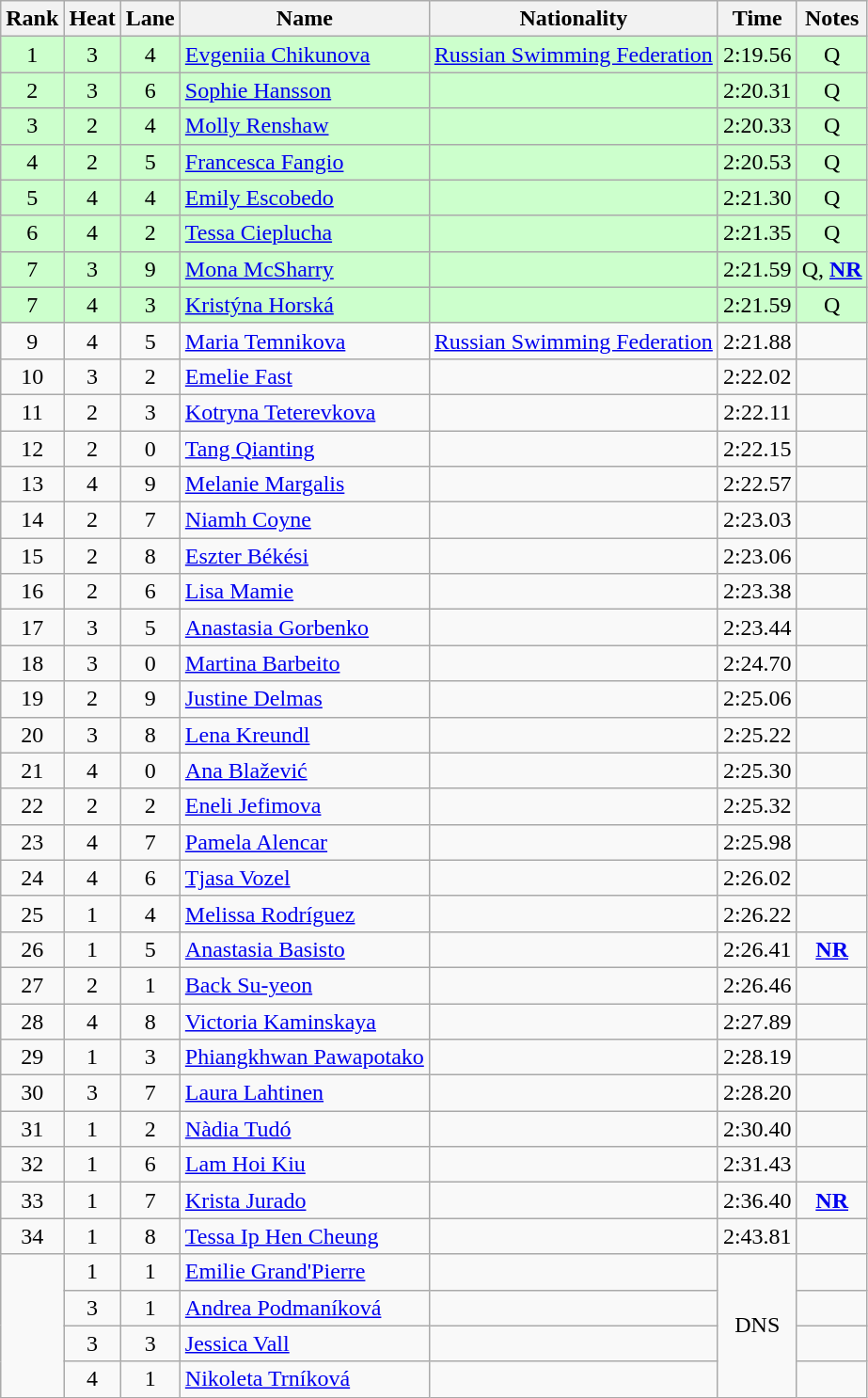<table class="wikitable sortable" style="text-align:center">
<tr>
<th>Rank</th>
<th>Heat</th>
<th>Lane</th>
<th>Name</th>
<th>Nationality</th>
<th>Time</th>
<th>Notes</th>
</tr>
<tr bgcolor=ccffcc>
<td>1</td>
<td>3</td>
<td>4</td>
<td align=left><a href='#'>Evgeniia Chikunova</a></td>
<td align=left><a href='#'>Russian Swimming Federation</a></td>
<td>2:19.56</td>
<td>Q</td>
</tr>
<tr bgcolor=ccffcc>
<td>2</td>
<td>3</td>
<td>6</td>
<td align=left><a href='#'>Sophie Hansson</a></td>
<td align=left></td>
<td>2:20.31</td>
<td>Q</td>
</tr>
<tr bgcolor=ccffcc>
<td>3</td>
<td>2</td>
<td>4</td>
<td align=left><a href='#'>Molly Renshaw</a></td>
<td align=left></td>
<td>2:20.33</td>
<td>Q</td>
</tr>
<tr bgcolor=ccffcc>
<td>4</td>
<td>2</td>
<td>5</td>
<td align=left><a href='#'>Francesca Fangio</a></td>
<td align=left></td>
<td>2:20.53</td>
<td>Q</td>
</tr>
<tr bgcolor=ccffcc>
<td>5</td>
<td>4</td>
<td>4</td>
<td align=left><a href='#'>Emily Escobedo</a></td>
<td align=left></td>
<td>2:21.30</td>
<td>Q</td>
</tr>
<tr bgcolor=ccffcc>
<td>6</td>
<td>4</td>
<td>2</td>
<td align=left><a href='#'>Tessa Cieplucha</a></td>
<td align=left></td>
<td>2:21.35</td>
<td>Q</td>
</tr>
<tr bgcolor=ccffcc>
<td>7</td>
<td>3</td>
<td>9</td>
<td align=left><a href='#'>Mona McSharry</a></td>
<td align=left></td>
<td>2:21.59</td>
<td>Q, <strong><a href='#'>NR</a></strong></td>
</tr>
<tr bgcolor=ccffcc>
<td>7</td>
<td>4</td>
<td>3</td>
<td align=left><a href='#'>Kristýna Horská</a></td>
<td align=left></td>
<td>2:21.59</td>
<td>Q</td>
</tr>
<tr>
<td>9</td>
<td>4</td>
<td>5</td>
<td align=left><a href='#'>Maria Temnikova</a></td>
<td align=left><a href='#'>Russian Swimming Federation</a></td>
<td>2:21.88</td>
<td></td>
</tr>
<tr>
<td>10</td>
<td>3</td>
<td>2</td>
<td align=left><a href='#'>Emelie Fast</a></td>
<td align=left></td>
<td>2:22.02</td>
<td></td>
</tr>
<tr>
<td>11</td>
<td>2</td>
<td>3</td>
<td align=left><a href='#'>Kotryna Teterevkova</a></td>
<td align=left></td>
<td>2:22.11</td>
<td></td>
</tr>
<tr>
<td>12</td>
<td>2</td>
<td>0</td>
<td align=left><a href='#'>Tang Qianting</a></td>
<td align=left></td>
<td>2:22.15</td>
<td></td>
</tr>
<tr>
<td>13</td>
<td>4</td>
<td>9</td>
<td align=left><a href='#'>Melanie Margalis</a></td>
<td align=left></td>
<td>2:22.57</td>
<td></td>
</tr>
<tr>
<td>14</td>
<td>2</td>
<td>7</td>
<td align=left><a href='#'>Niamh Coyne</a></td>
<td align=left></td>
<td>2:23.03</td>
<td></td>
</tr>
<tr>
<td>15</td>
<td>2</td>
<td>8</td>
<td align=left><a href='#'>Eszter Békési</a></td>
<td align=left></td>
<td>2:23.06</td>
<td></td>
</tr>
<tr>
<td>16</td>
<td>2</td>
<td>6</td>
<td align=left><a href='#'>Lisa Mamie</a></td>
<td align=left></td>
<td>2:23.38</td>
<td></td>
</tr>
<tr>
<td>17</td>
<td>3</td>
<td>5</td>
<td align=left><a href='#'>Anastasia Gorbenko</a></td>
<td align=left></td>
<td>2:23.44</td>
<td></td>
</tr>
<tr>
<td>18</td>
<td>3</td>
<td>0</td>
<td align=left><a href='#'>Martina Barbeito</a></td>
<td align=left></td>
<td>2:24.70</td>
<td></td>
</tr>
<tr>
<td>19</td>
<td>2</td>
<td>9</td>
<td align=left><a href='#'>Justine Delmas</a></td>
<td align=left></td>
<td>2:25.06</td>
<td></td>
</tr>
<tr>
<td>20</td>
<td>3</td>
<td>8</td>
<td align=left><a href='#'>Lena Kreundl</a></td>
<td align=left></td>
<td>2:25.22</td>
<td></td>
</tr>
<tr>
<td>21</td>
<td>4</td>
<td>0</td>
<td align=left><a href='#'>Ana Blažević</a></td>
<td align=left></td>
<td>2:25.30</td>
<td></td>
</tr>
<tr>
<td>22</td>
<td>2</td>
<td>2</td>
<td align=left><a href='#'>Eneli Jefimova</a></td>
<td align=left></td>
<td>2:25.32</td>
<td></td>
</tr>
<tr>
<td>23</td>
<td>4</td>
<td>7</td>
<td align=left><a href='#'>Pamela Alencar</a></td>
<td align=left></td>
<td>2:25.98</td>
<td></td>
</tr>
<tr>
<td>24</td>
<td>4</td>
<td>6</td>
<td align=left><a href='#'>Tjasa Vozel</a></td>
<td align=left></td>
<td>2:26.02</td>
<td></td>
</tr>
<tr>
<td>25</td>
<td>1</td>
<td>4</td>
<td align=left><a href='#'>Melissa Rodríguez</a></td>
<td align=left></td>
<td>2:26.22</td>
<td></td>
</tr>
<tr>
<td>26</td>
<td>1</td>
<td>5</td>
<td align=left><a href='#'>Anastasia Basisto</a></td>
<td align=left></td>
<td>2:26.41</td>
<td><strong><a href='#'>NR</a></strong></td>
</tr>
<tr>
<td>27</td>
<td>2</td>
<td>1</td>
<td align=left><a href='#'>Back Su-yeon</a></td>
<td align=left></td>
<td>2:26.46</td>
<td></td>
</tr>
<tr>
<td>28</td>
<td>4</td>
<td>8</td>
<td align=left><a href='#'>Victoria Kaminskaya</a></td>
<td align=left></td>
<td>2:27.89</td>
<td></td>
</tr>
<tr>
<td>29</td>
<td>1</td>
<td>3</td>
<td align=left><a href='#'>Phiangkhwan Pawapotako</a></td>
<td align=left></td>
<td>2:28.19</td>
<td></td>
</tr>
<tr>
<td>30</td>
<td>3</td>
<td>7</td>
<td align=left><a href='#'>Laura Lahtinen</a></td>
<td align=left></td>
<td>2:28.20</td>
<td></td>
</tr>
<tr>
<td>31</td>
<td>1</td>
<td>2</td>
<td align=left><a href='#'>Nàdia Tudó</a></td>
<td align=left></td>
<td>2:30.40</td>
<td></td>
</tr>
<tr>
<td>32</td>
<td>1</td>
<td>6</td>
<td align=left><a href='#'>Lam Hoi Kiu</a></td>
<td align=left></td>
<td>2:31.43</td>
<td></td>
</tr>
<tr>
<td>33</td>
<td>1</td>
<td>7</td>
<td align=left><a href='#'>Krista Jurado</a></td>
<td align=left></td>
<td>2:36.40</td>
<td><strong><a href='#'>NR</a></strong></td>
</tr>
<tr>
<td>34</td>
<td>1</td>
<td>8</td>
<td align=left><a href='#'>Tessa Ip Hen Cheung</a></td>
<td align=left></td>
<td>2:43.81</td>
<td></td>
</tr>
<tr>
<td rowspan=4></td>
<td>1</td>
<td>1</td>
<td align=left><a href='#'>Emilie Grand'Pierre</a></td>
<td align=left></td>
<td rowspan=4>DNS</td>
<td></td>
</tr>
<tr>
<td>3</td>
<td>1</td>
<td align=left><a href='#'>Andrea Podmaníková</a></td>
<td align=left></td>
<td></td>
</tr>
<tr>
<td>3</td>
<td>3</td>
<td align=left><a href='#'>Jessica Vall</a></td>
<td align=left></td>
<td></td>
</tr>
<tr>
<td>4</td>
<td>1</td>
<td align=left><a href='#'>Nikoleta Trníková</a></td>
<td align=left></td>
<td></td>
</tr>
</table>
